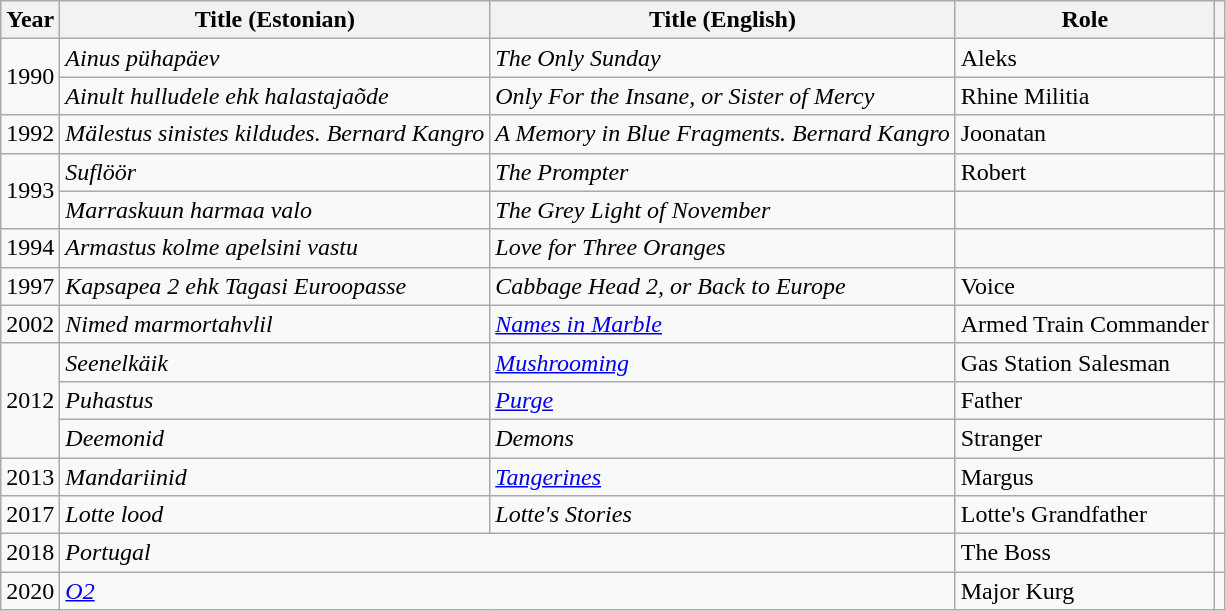<table class="wikitable">
<tr>
<th>Year</th>
<th>Title (Estonian)</th>
<th>Title (English)</th>
<th>Role</th>
<th></th>
</tr>
<tr>
<td rowspan="2">1990</td>
<td><em>Ainus pühapäev</em></td>
<td><em>The Only Sunday</em></td>
<td>Aleks</td>
<td></td>
</tr>
<tr>
<td><em>Ainult hulludele ehk halastajaõde</em></td>
<td><em>Only For the Insane, or Sister of Mercy</em></td>
<td>Rhine Militia</td>
<td></td>
</tr>
<tr>
<td>1992</td>
<td><em>Mälestus sinistes kildudes. Bernard Kangro</em></td>
<td><em>A Memory in Blue Fragments. Bernard Kangro</em></td>
<td>Joonatan</td>
<td></td>
</tr>
<tr>
<td rowspan="2">1993</td>
<td><em>Suflöör</em></td>
<td><em>The Prompter</em></td>
<td>Robert</td>
<td></td>
</tr>
<tr>
<td><em>Marraskuun harmaa valo</em></td>
<td><em>The Grey Light of November</em></td>
<td></td>
<td></td>
</tr>
<tr>
<td>1994</td>
<td><em>Armastus kolme apelsini vastu</em></td>
<td><em>Love for Three Oranges</em></td>
<td></td>
<td></td>
</tr>
<tr>
<td>1997</td>
<td><em>Kapsapea 2 ehk Tagasi Euroopasse</em></td>
<td><em>Cabbage Head 2, or Back to Europe</em></td>
<td>Voice</td>
<td></td>
</tr>
<tr>
<td>2002</td>
<td><em>Nimed marmortahvlil</em></td>
<td><a href='#'><em>Names in Marble</em></a></td>
<td>Armed Train Commander</td>
<td></td>
</tr>
<tr>
<td rowspan="3">2012</td>
<td><em>Seenelkäik</em></td>
<td><a href='#'><em>Mushrooming</em></a></td>
<td>Gas Station Salesman</td>
<td></td>
</tr>
<tr>
<td><em>Puhastus</em></td>
<td><a href='#'><em>Purge</em></a></td>
<td>Father</td>
<td></td>
</tr>
<tr>
<td><em>Deemonid</em></td>
<td><em>Demons</em></td>
<td>Stranger</td>
<td></td>
</tr>
<tr>
<td>2013</td>
<td><em>Mandariinid</em></td>
<td><a href='#'><em>Tangerines</em></a></td>
<td>Margus</td>
<td></td>
</tr>
<tr>
<td>2017</td>
<td><em>Lotte lood</em></td>
<td><em>Lotte's Stories</em></td>
<td>Lotte's Grandfather</td>
<td></td>
</tr>
<tr>
<td>2018</td>
<td colspan="2"><em>Portugal</em></td>
<td>The Boss</td>
<td></td>
</tr>
<tr>
<td>2020</td>
<td colspan="2"><a href='#'><em>O2</em></a></td>
<td>Major Kurg</td>
<td></td>
</tr>
</table>
